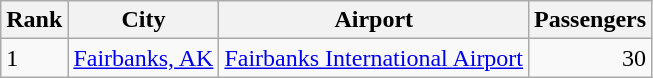<table class="wikitable">
<tr>
<th>Rank</th>
<th>City</th>
<th>Airport</th>
<th>Passengers</th>
</tr>
<tr>
<td>1</td>
<td>  <a href='#'>Fairbanks, AK</a></td>
<td><a href='#'>Fairbanks International Airport</a></td>
<td align=right>30</td>
</tr>
</table>
